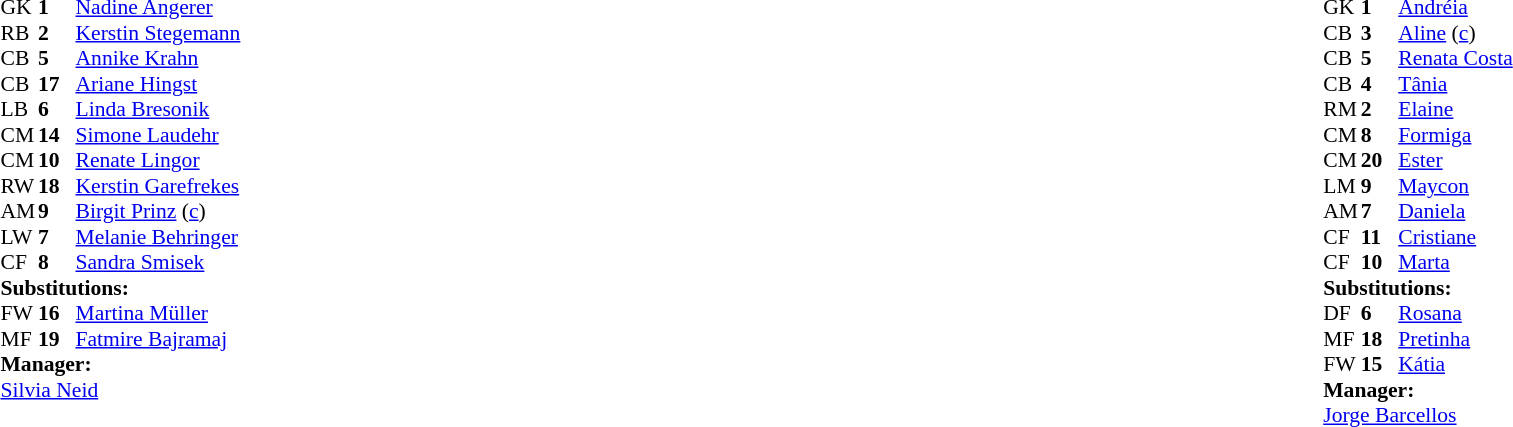<table width="100%">
<tr>
<td valign="top" width="40%"><br><table style="font-size:90%" cellspacing="0" cellpadding="0">
<tr>
<th width=25></th>
<th width=25></th>
</tr>
<tr>
<td>GK</td>
<td><strong>1</strong></td>
<td><a href='#'>Nadine Angerer</a></td>
</tr>
<tr>
<td>RB</td>
<td><strong>2</strong></td>
<td><a href='#'>Kerstin Stegemann</a></td>
</tr>
<tr>
<td>CB</td>
<td><strong>5</strong></td>
<td><a href='#'>Annike Krahn</a></td>
</tr>
<tr>
<td>CB</td>
<td><strong>17</strong></td>
<td><a href='#'>Ariane Hingst</a></td>
</tr>
<tr>
<td>LB</td>
<td><strong>6</strong></td>
<td><a href='#'>Linda Bresonik</a></td>
<td></td>
</tr>
<tr>
<td>CM</td>
<td><strong>14</strong></td>
<td><a href='#'>Simone Laudehr</a></td>
</tr>
<tr>
<td>CM</td>
<td><strong>10</strong></td>
<td><a href='#'>Renate Lingor</a></td>
</tr>
<tr>
<td>RW</td>
<td><strong>18</strong></td>
<td><a href='#'>Kerstin Garefrekes</a></td>
<td></td>
</tr>
<tr>
<td>AM</td>
<td><strong>9</strong></td>
<td><a href='#'>Birgit Prinz</a> (<a href='#'>c</a>)</td>
</tr>
<tr>
<td>LW</td>
<td><strong>7</strong></td>
<td><a href='#'>Melanie Behringer</a></td>
<td></td>
<td></td>
</tr>
<tr>
<td>CF</td>
<td><strong>8</strong></td>
<td><a href='#'>Sandra Smisek</a></td>
<td></td>
<td></td>
</tr>
<tr>
<td colspan=3><strong>Substitutions:</strong></td>
</tr>
<tr>
<td>FW</td>
<td><strong>16</strong></td>
<td><a href='#'>Martina Müller</a></td>
<td></td>
<td></td>
</tr>
<tr>
<td>MF</td>
<td><strong>19</strong></td>
<td><a href='#'>Fatmire Bajramaj</a></td>
<td></td>
<td></td>
</tr>
<tr>
<td colspan=3><strong>Manager:</strong></td>
</tr>
<tr>
<td colspan=3><a href='#'>Silvia Neid</a></td>
</tr>
</table>
</td>
<td valign="top"></td>
<td valign="top" width="50%"><br><table style="font-size:90%; margin:auto" cellspacing="0" cellpadding="0">
<tr>
<th width=25></th>
<th width=25></th>
</tr>
<tr>
<td>GK</td>
<td><strong>1</strong></td>
<td><a href='#'>Andréia</a></td>
</tr>
<tr>
<td>CB</td>
<td><strong>3</strong></td>
<td><a href='#'>Aline</a> (<a href='#'>c</a>)</td>
<td></td>
<td></td>
</tr>
<tr>
<td>CB</td>
<td><strong>5</strong></td>
<td><a href='#'>Renata Costa</a></td>
</tr>
<tr>
<td>CB</td>
<td><strong>4</strong></td>
<td><a href='#'>Tânia</a></td>
<td></td>
<td></td>
</tr>
<tr>
<td>RM</td>
<td><strong>2</strong></td>
<td><a href='#'>Elaine</a></td>
</tr>
<tr>
<td>CM</td>
<td><strong>8</strong></td>
<td><a href='#'>Formiga</a></td>
</tr>
<tr>
<td>CM</td>
<td><strong>20</strong></td>
<td><a href='#'>Ester</a></td>
<td></td>
<td></td>
</tr>
<tr>
<td>LM</td>
<td><strong>9</strong></td>
<td><a href='#'>Maycon</a></td>
</tr>
<tr>
<td>AM</td>
<td><strong>7</strong></td>
<td><a href='#'>Daniela</a></td>
<td></td>
</tr>
<tr>
<td>CF</td>
<td><strong>11</strong></td>
<td><a href='#'>Cristiane</a></td>
</tr>
<tr>
<td>CF</td>
<td><strong>10</strong></td>
<td><a href='#'>Marta</a></td>
</tr>
<tr>
<td colspan=3><strong>Substitutions:</strong></td>
</tr>
<tr>
<td>DF</td>
<td><strong>6</strong></td>
<td><a href='#'>Rosana</a></td>
<td></td>
<td></td>
</tr>
<tr>
<td>MF</td>
<td><strong>18</strong></td>
<td><a href='#'>Pretinha</a></td>
<td></td>
<td></td>
</tr>
<tr>
<td>FW</td>
<td><strong>15</strong></td>
<td><a href='#'>Kátia</a></td>
<td></td>
<td></td>
</tr>
<tr>
<td colspan=3><strong>Manager:</strong></td>
</tr>
<tr>
<td colspan=3><a href='#'>Jorge Barcellos</a></td>
</tr>
</table>
</td>
</tr>
</table>
